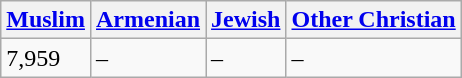<table class="wikitable">
<tr>
<th><a href='#'>Muslim</a></th>
<th><a href='#'>Armenian</a></th>
<th><a href='#'>Jewish</a></th>
<th><a href='#'>Other Christian</a></th>
</tr>
<tr>
<td>7,959</td>
<td>–</td>
<td>–</td>
<td>–</td>
</tr>
</table>
